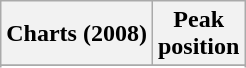<table class="wikitable sortable plainrowheaders">
<tr>
<th>Charts (2008)</th>
<th>Peak<br>position</th>
</tr>
<tr>
</tr>
<tr>
</tr>
<tr>
</tr>
<tr>
</tr>
</table>
